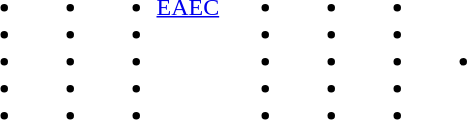<table>
<tr>
<td><br><ul><li></li><li></li><li></li><li></li><li></li></ul></td>
<td><br><ul><li></li><li></li><li></li><li></li><li></li></ul></td>
<td><br><ul><li> <a href='#'>EAEC</a></li><li></li><li></li><li></li><li></li></ul></td>
<td><br><ul><li></li><li></li><li></li><li></li><li></li></ul></td>
<td><br><ul><li></li><li></li><li></li><li></li><li></li></ul></td>
<td><br><ul><li></li><li></li><li></li><li></li><li></li></ul></td>
<td><br><ul><li></li></ul></td>
</tr>
</table>
